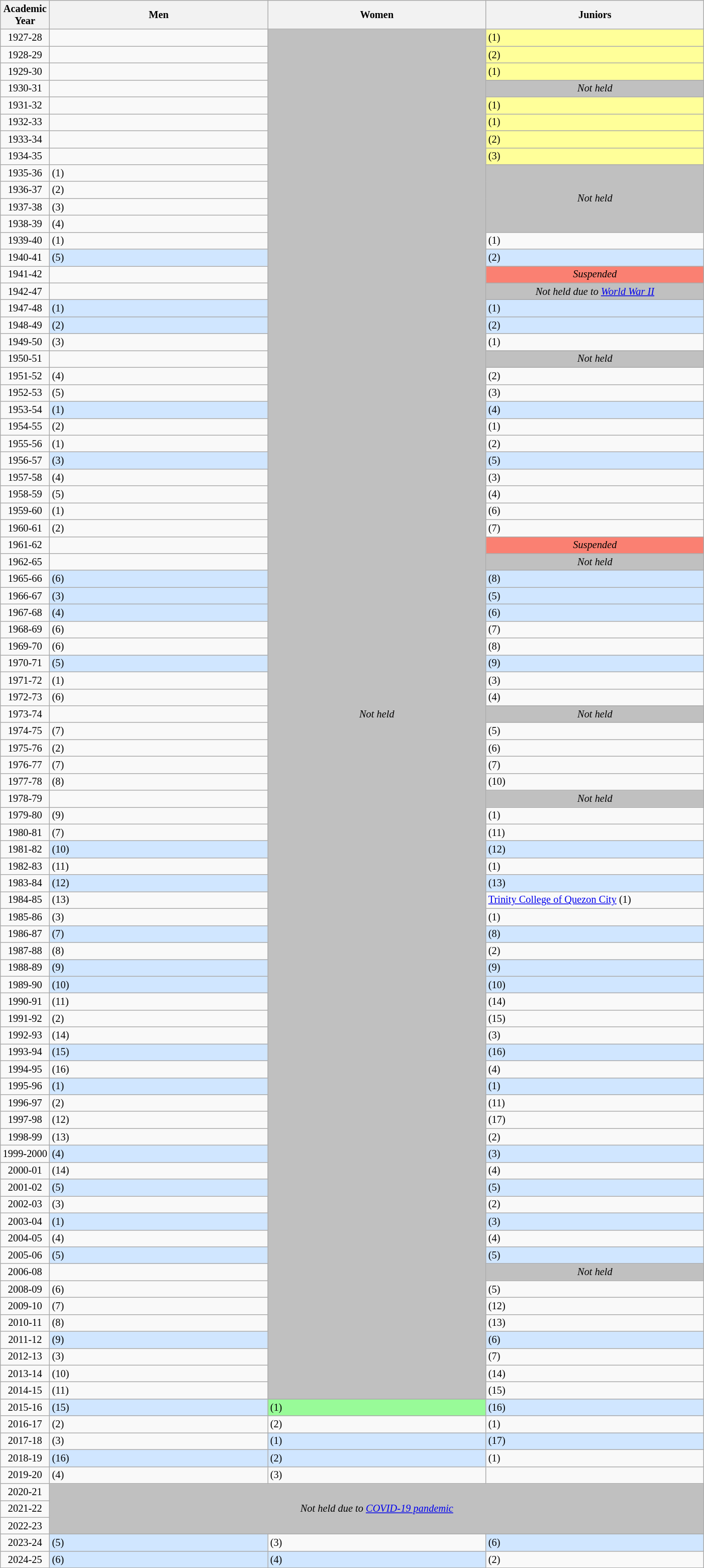<table class="wikitable" style="font-size:85%;">
<tr>
<th width=7%><strong>Academic<br>Year</strong></th>
<th width="31%">Men</th>
<th width="31%"><strong>Women</strong></th>
<th width="31%"><strong>Juniors</strong></th>
</tr>
<tr>
<td align=center>1927-28</td>
<td></td>
<td rowspan="81" bgcolor="silver" align="center"><em>Not held</em></td>
<td bgcolor="#FFFF99"> (1)</td>
</tr>
<tr>
<td align=center>1928-29</td>
<td></td>
<td bgcolor="#FFFF99"> (2)</td>
</tr>
<tr>
<td align=center>1929-30</td>
<td></td>
<td bgcolor="#FFFF99"> (1)</td>
</tr>
<tr>
<td align=center>1930-31</td>
<td></td>
<td bgcolor="silver" align="center"><em>Not held</em></td>
</tr>
<tr>
<td align=center>1931-32</td>
<td></td>
<td bgcolor="#FFFF99"> (1)</td>
</tr>
<tr>
<td align=center>1932-33</td>
<td></td>
<td bgcolor="#FFFF99"> (1)</td>
</tr>
<tr>
<td align=center>1933-34</td>
<td></td>
<td bgcolor="#FFFF99"> (2)</td>
</tr>
<tr>
<td align=center>1934-35</td>
<td></td>
<td bgcolor="#FFFF99"> (3)</td>
</tr>
<tr>
<td align=center>1935-36</td>
<td> (1)</td>
<td rowspan="4" bgcolor="silver" align="center"><em>Not held</em></td>
</tr>
<tr>
<td align=center>1936-37</td>
<td> (2)</td>
</tr>
<tr>
<td align=center>1937-38</td>
<td> (3)</td>
</tr>
<tr>
<td align=center>1938-39</td>
<td> (4)</td>
</tr>
<tr>
<td align=center>1939-40</td>
<td> (1)</td>
<td> (1)</td>
</tr>
<tr>
<td align=center>1940-41</td>
<td bgcolor="#D0E6FF"> (5)</td>
<td bgcolor="#D0E6FF"> (2)</td>
</tr>
<tr>
<td align=center>1941-42</td>
<td></td>
<td bgcolor="salmon" align="center"><em>Suspended</em></td>
</tr>
<tr>
<td align=center>1942-47</td>
<td></td>
<td bgcolor="silver" align="center"><em>Not held due to <a href='#'>World War II</a></em></td>
</tr>
<tr>
<td align=center>1947-48</td>
<td bgcolor="#D0E6FF"> (1)</td>
<td bgcolor="#D0E6FF"> (1)</td>
</tr>
<tr>
<td align=center>1948-49</td>
<td bgcolor="#D0E6FF"> (2)</td>
<td bgcolor="#D0E6FF"> (2)</td>
</tr>
<tr>
<td align=center>1949-50</td>
<td> (3)</td>
<td> (1)</td>
</tr>
<tr>
<td align=center>1950-51</td>
<td></td>
<td bgcolor="silver" align="center"><em>Not held</em></td>
</tr>
<tr>
<td align=center>1951-52</td>
<td> (4)</td>
<td> (2)</td>
</tr>
<tr>
<td align=center>1952-53</td>
<td> (5)</td>
<td> (3)</td>
</tr>
<tr>
<td align=center>1953-54</td>
<td bgcolor="#D0E6FF"> (1)</td>
<td bgcolor="#D0E6FF"> (4)</td>
</tr>
<tr>
<td align=center>1954-55</td>
<td> (2)</td>
<td> (1)</td>
</tr>
<tr>
<td align=center>1955-56</td>
<td> (1)</td>
<td> (2)</td>
</tr>
<tr>
<td align=center>1956-57</td>
<td bgcolor="#D0E6FF"> (3)</td>
<td bgcolor="#D0E6FF"> (5)</td>
</tr>
<tr>
<td align=center>1957-58</td>
<td> (4)</td>
<td> (3)</td>
</tr>
<tr>
<td align=center>1958-59</td>
<td> (5)</td>
<td> (4)</td>
</tr>
<tr>
<td align=center>1959-60</td>
<td> (1)</td>
<td> (6)</td>
</tr>
<tr>
<td align=center>1960-61</td>
<td> (2)</td>
<td> (7)</td>
</tr>
<tr>
<td align=center>1961-62</td>
<td></td>
<td bgcolor="salmon" align="center"><em>Suspended</em></td>
</tr>
<tr>
<td align=center>1962-65</td>
<td></td>
<td bgcolor="silver" align="center"><em>Not held</em></td>
</tr>
<tr>
<td align=center>1965-66</td>
<td bgcolor="#D0E6FF"> (6)</td>
<td bgcolor="#D0E6FF"> (8)</td>
</tr>
<tr>
<td align=center>1966-67</td>
<td bgcolor="#D0E6FF"> (3)</td>
<td bgcolor="#D0E6FF"> (5)</td>
</tr>
<tr>
<td align=center>1967-68</td>
<td bgcolor="#D0E6FF"> (4)</td>
<td bgcolor="#D0E6FF"> (6)</td>
</tr>
<tr>
<td align=center>1968-69</td>
<td> (6)</td>
<td> (7)</td>
</tr>
<tr>
<td align=center>1969-70</td>
<td> (6)</td>
<td> (8)</td>
</tr>
<tr>
<td align=center>1970-71</td>
<td bgcolor="#D0E6FF"> (5)</td>
<td bgcolor="#D0E6FF"> (9)</td>
</tr>
<tr>
<td align=center>1971-72</td>
<td> (1)</td>
<td> (3)</td>
</tr>
<tr>
<td align=center>1972-73</td>
<td> (6)</td>
<td> (4)</td>
</tr>
<tr>
<td align=center>1973-74</td>
<td></td>
<td bgcolor="silver" align="center"><em>Not held</em></td>
</tr>
<tr>
<td align=center>1974-75</td>
<td> (7)</td>
<td> (5)</td>
</tr>
<tr>
<td align=center>1975-76</td>
<td> (2)</td>
<td> (6)</td>
</tr>
<tr>
<td align=center>1976-77</td>
<td> (7)</td>
<td> (7)</td>
</tr>
<tr>
<td align=center>1977-78</td>
<td> (8)</td>
<td> (10)</td>
</tr>
<tr>
<td align=center>1978-79</td>
<td></td>
<td bgcolor="silver" align="center"><em>Not held</em></td>
</tr>
<tr>
<td align=center>1979-80</td>
<td> (9)</td>
<td> (1)</td>
</tr>
<tr>
<td align=center>1980-81</td>
<td> (7)</td>
<td> (11)</td>
</tr>
<tr>
<td align=center>1981-82</td>
<td bgcolor="#D0E6FF"> (10)</td>
<td bgcolor="#D0E6FF"> (12)</td>
</tr>
<tr>
<td align=center>1982-83</td>
<td> (11)</td>
<td> (1)</td>
</tr>
<tr>
<td align=center>1983-84</td>
<td bgcolor="#D0E6FF"> (12)</td>
<td bgcolor="#D0E6FF"> (13)</td>
</tr>
<tr>
<td align=center>1984-85</td>
<td> (13)</td>
<td> <a href='#'>Trinity College of Quezon City</a> (1)</td>
</tr>
<tr>
<td align=center>1985-86</td>
<td> (3)</td>
<td> (1)</td>
</tr>
<tr>
<td align=center>1986-87</td>
<td bgcolor="#D0E6FF"> (7)</td>
<td bgcolor="#D0E6FF"> (8)</td>
</tr>
<tr>
<td align=center>1987-88</td>
<td> (8)</td>
<td> (2)</td>
</tr>
<tr>
<td align=center>1988-89</td>
<td bgcolor="#D0E6FF"> (9)</td>
<td bgcolor="#D0E6FF"> (9)</td>
</tr>
<tr>
<td align=center>1989-90</td>
<td bgcolor="#D0E6FF"> (10)</td>
<td bgcolor="#D0E6FF"> (10)</td>
</tr>
<tr>
<td align=center>1990-91</td>
<td> (11)</td>
<td> (14)</td>
</tr>
<tr>
<td align=center>1991-92</td>
<td> (2)</td>
<td> (15)</td>
</tr>
<tr>
<td align=center>1992-93</td>
<td> (14)</td>
<td> (3)</td>
</tr>
<tr>
<td align=center>1993-94</td>
<td bgcolor="#D0E6FF"> (15)</td>
<td bgcolor="#D0E6FF"> (16)</td>
</tr>
<tr>
<td align=center>1994-95</td>
<td> (16)</td>
<td> (4)</td>
</tr>
<tr>
<td align=center>1995-96</td>
<td bgcolor="#D0E6FF"> (1)</td>
<td bgcolor="#D0E6FF"> (1)</td>
</tr>
<tr>
<td align=center>1996-97</td>
<td> (2)</td>
<td> (11)</td>
</tr>
<tr>
<td align=center>1997-98</td>
<td> (12)</td>
<td> (17)</td>
</tr>
<tr>
<td align=center>1998-99</td>
<td> (13)</td>
<td> (2)</td>
</tr>
<tr>
<td align=center>1999-2000</td>
<td bgcolor="#D0E6FF"> (4)</td>
<td bgcolor="#D0E6FF"> (3)</td>
</tr>
<tr>
<td align=center>2000-01</td>
<td> (14)</td>
<td> (4)</td>
</tr>
<tr>
<td align=center>2001-02</td>
<td bgcolor="#D0E6FF"> (5)</td>
<td bgcolor="#D0E6FF"> (5)</td>
</tr>
<tr>
<td align=center>2002-03</td>
<td> (3)</td>
<td> (2)</td>
</tr>
<tr>
<td align=center>2003-04</td>
<td bgcolor="#D0E6FF"> (1)</td>
<td bgcolor="#D0E6FF"> (3)</td>
</tr>
<tr>
<td align=center>2004-05</td>
<td> (4)</td>
<td> (4)</td>
</tr>
<tr>
<td align=center>2005-06</td>
<td bgcolor="#D0E6FF"> (5)</td>
<td bgcolor="#D0E6FF"> (5)</td>
</tr>
<tr>
<td align=center>2006-08</td>
<td></td>
<td bgcolor="silver" align="center"><em>Not held</em></td>
</tr>
<tr>
<td align=center>2008-09</td>
<td> (6)</td>
<td> (5)</td>
</tr>
<tr>
<td align=center>2009-10</td>
<td> (7)</td>
<td> (12)</td>
</tr>
<tr>
<td align=center>2010-11</td>
<td> (8)</td>
<td> (13)</td>
</tr>
<tr>
<td align=center>2011-12</td>
<td bgcolor="#D0E6FF"> (9)</td>
<td bgcolor="#D0E6FF"> (6)</td>
</tr>
<tr>
<td align=center>2012-13</td>
<td> (3)</td>
<td> (7)</td>
</tr>
<tr>
<td align=center>2013-14</td>
<td> (10)</td>
<td> (14)</td>
</tr>
<tr>
<td align=center>2014-15</td>
<td> (11)</td>
<td> (15)</td>
</tr>
<tr>
<td align=center>2015-16</td>
<td bgcolor="#D0E6FF"> (15)</td>
<td bgcolor="#98fb98"> (1)</td>
<td bgcolor="#D0E6FF"> (16)</td>
</tr>
<tr>
<td align=center>2016-17</td>
<td> (2)</td>
<td> (2)</td>
<td> (1)</td>
</tr>
<tr>
<td align=center>2017-18</td>
<td> (3)</td>
<td bgcolor="#D0E6FF"> (1)</td>
<td bgcolor="#D0E6FF"> (17)</td>
</tr>
<tr>
<td align=center>2018-19</td>
<td bgcolor="#D0E6FF"> (16)</td>
<td bgcolor="#D0E6FF"> (2)</td>
<td> (1)</td>
</tr>
<tr>
<td align=center>2019-20</td>
<td> (4)</td>
<td> (3)</td>
<td></td>
</tr>
<tr>
<td align=center>2020-21</td>
<td rowspan="3" colspan="3" bgcolor="silver" align="center"><em>Not held due to <a href='#'>COVID-19 pandemic</a></em></td>
</tr>
<tr>
<td align=center>2021-22</td>
</tr>
<tr>
<td align=center>2022-23</td>
</tr>
<tr>
<td align=center>2023-24</td>
<td bgcolor="#D0E6FF"> (5)</td>
<td> (3)</td>
<td bgcolor="#D0E6FF"> (6)</td>
</tr>
<tr>
<td align=center>2024-25</td>
<td bgcolor="#D0E6FF"> (6)</td>
<td bgcolor="#D0E6FF"> (4)</td>
<td> (2)</td>
</tr>
</table>
